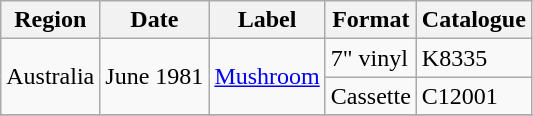<table class="wikitable">
<tr>
<th>Region</th>
<th>Date</th>
<th>Label</th>
<th>Format</th>
<th>Catalogue</th>
</tr>
<tr>
<td rowspan="2">Australia</td>
<td rowspan="2">June 1981</td>
<td rowspan="2"><a href='#'>Mushroom</a></td>
<td>7" vinyl</td>
<td>K8335</td>
</tr>
<tr>
<td>Cassette</td>
<td>C12001</td>
</tr>
<tr>
</tr>
</table>
